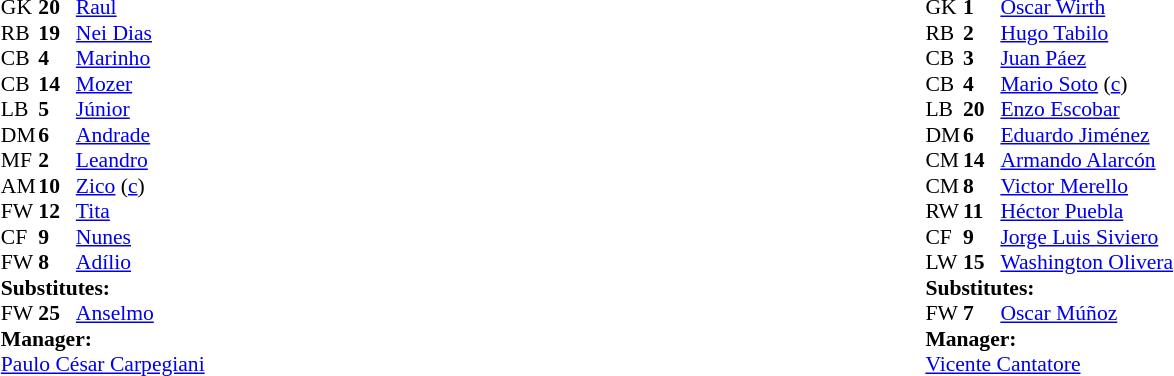<table width="100%">
<tr>
<td valign="top" width="50%"><br><table style="font-size: 90%" cellspacing="0" cellpadding="0" align=center>
<tr>
<th width=25></th>
<th width=25></th>
</tr>
<tr>
<td>GK</td>
<td><strong>20</strong></td>
<td> <a href='#'>Raul</a></td>
</tr>
<tr>
<td>RB</td>
<td><strong>19</strong></td>
<td> <a href='#'>Nei Dias</a></td>
</tr>
<tr>
<td>CB</td>
<td><strong>4</strong></td>
<td> <a href='#'>Marinho</a></td>
</tr>
<tr>
<td>CB</td>
<td><strong>14</strong></td>
<td> <a href='#'>Mozer</a></td>
</tr>
<tr>
<td>LB</td>
<td><strong>5</strong></td>
<td> <a href='#'>Júnior</a></td>
</tr>
<tr>
<td>DM</td>
<td><strong>6</strong></td>
<td> <a href='#'>Andrade</a></td>
<td></td>
</tr>
<tr>
<td>MF</td>
<td><strong>2</strong></td>
<td> <a href='#'>Leandro</a></td>
</tr>
<tr>
<td>AM</td>
<td><strong>10</strong></td>
<td> <a href='#'>Zico</a> (<a href='#'>c</a>)</td>
</tr>
<tr>
<td>FW</td>
<td><strong>12</strong></td>
<td> <a href='#'>Tita</a></td>
</tr>
<tr>
<td>CF</td>
<td><strong>9</strong></td>
<td> <a href='#'>Nunes</a></td>
<td></td>
<td></td>
</tr>
<tr>
<td>FW</td>
<td><strong>8</strong></td>
<td> <a href='#'>Adílio</a></td>
</tr>
<tr>
<td colspan=3><strong>Substitutes:</strong></td>
</tr>
<tr>
<td>FW</td>
<td><strong>25</strong></td>
<td> <a href='#'>Anselmo</a></td>
<td></td>
<td></td>
<td></td>
</tr>
<tr>
<td colspan=3><strong>Manager:</strong></td>
</tr>
<tr>
<td colspan=4> <a href='#'>Paulo César Carpegiani</a></td>
</tr>
</table>
</td>
<td style="vertical-align:top; width:50%"><br><table cellspacing="0" cellpadding="0" style="font-size:90%; margin:auto">
<tr>
<th width=25></th>
<th width=25></th>
</tr>
<tr>
<td>GK</td>
<td><strong>1</strong></td>
<td> <a href='#'>Oscar Wirth</a></td>
</tr>
<tr>
<td>RB</td>
<td><strong>2</strong></td>
<td> <a href='#'>Hugo Tabilo</a></td>
</tr>
<tr>
<td>CB</td>
<td><strong>3</strong></td>
<td> <a href='#'>Juan Páez</a></td>
<td></td>
<td></td>
</tr>
<tr>
<td>CB</td>
<td><strong>4</strong></td>
<td> <a href='#'>Mario Soto</a> (<a href='#'>c</a>)</td>
<td></td>
</tr>
<tr>
<td>LB</td>
<td><strong>20</strong></td>
<td> <a href='#'>Enzo Escobar</a></td>
</tr>
<tr>
<td>DM</td>
<td><strong>6</strong></td>
<td> <a href='#'>Eduardo Jiménez</a></td>
<td></td>
</tr>
<tr>
<td>CM</td>
<td><strong>14</strong></td>
<td> <a href='#'>Armando Alarcón</a></td>
<td></td>
</tr>
<tr>
<td>CM</td>
<td><strong>8</strong></td>
<td> <a href='#'>Victor Merello</a></td>
</tr>
<tr>
<td>RW</td>
<td><strong>11</strong></td>
<td> <a href='#'>Héctor Puebla</a></td>
</tr>
<tr>
<td>CF</td>
<td><strong>9</strong></td>
<td> <a href='#'>Jorge Luis Siviero</a></td>
<td></td>
</tr>
<tr>
<td>LW</td>
<td><strong>15</strong></td>
<td> <a href='#'>Washington Olivera</a></td>
</tr>
<tr>
<td colspan=3><strong>Substitutes:</strong></td>
</tr>
<tr>
<td>FW</td>
<td><strong>7</strong></td>
<td> <a href='#'>Oscar Múñoz</a></td>
<td></td>
<td></td>
</tr>
<tr>
<td colspan=3><strong>Manager:</strong></td>
</tr>
<tr>
<td colspan=4> <a href='#'>Vicente Cantatore</a></td>
</tr>
</table>
</td>
</tr>
</table>
